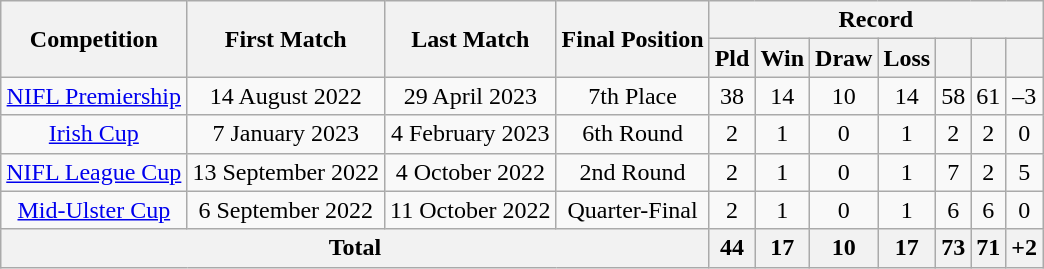<table class="wikitable" style="text-align:center">
<tr>
<th rowspan="2">Competition</th>
<th rowspan="2">First Match</th>
<th rowspan="2">Last Match</th>
<th rowspan="2">Final Position</th>
<th colspan="7">Record</th>
</tr>
<tr>
<th>Pld</th>
<th>Win</th>
<th>Draw</th>
<th>Loss</th>
<th></th>
<th></th>
<th></th>
</tr>
<tr>
<td><a href='#'>NIFL Premiership</a></td>
<td>14 August 2022</td>
<td>29 April 2023</td>
<td>7th Place</td>
<td>38</td>
<td>14</td>
<td>10</td>
<td>14</td>
<td>58</td>
<td>61</td>
<td>–3</td>
</tr>
<tr>
<td><a href='#'>Irish Cup</a></td>
<td>7 January 2023</td>
<td>4 February 2023</td>
<td>6th Round</td>
<td>2</td>
<td>1</td>
<td>0</td>
<td>1</td>
<td>2</td>
<td>2</td>
<td>0</td>
</tr>
<tr>
<td><a href='#'>NIFL League Cup</a></td>
<td>13 September 2022</td>
<td>4 October 2022</td>
<td>2nd Round</td>
<td>2</td>
<td>1</td>
<td>0</td>
<td>1</td>
<td>7</td>
<td>2</td>
<td>5</td>
</tr>
<tr>
<td><a href='#'>Mid-Ulster Cup</a></td>
<td>6 September 2022</td>
<td>11 October 2022</td>
<td>Quarter-Final</td>
<td>2</td>
<td>1</td>
<td>0</td>
<td>1</td>
<td>6</td>
<td>6</td>
<td>0</td>
</tr>
<tr>
<th colspan="4">Total</th>
<th>44</th>
<th>17</th>
<th>10</th>
<th>17</th>
<th>73</th>
<th>71</th>
<th>+2</th>
</tr>
</table>
